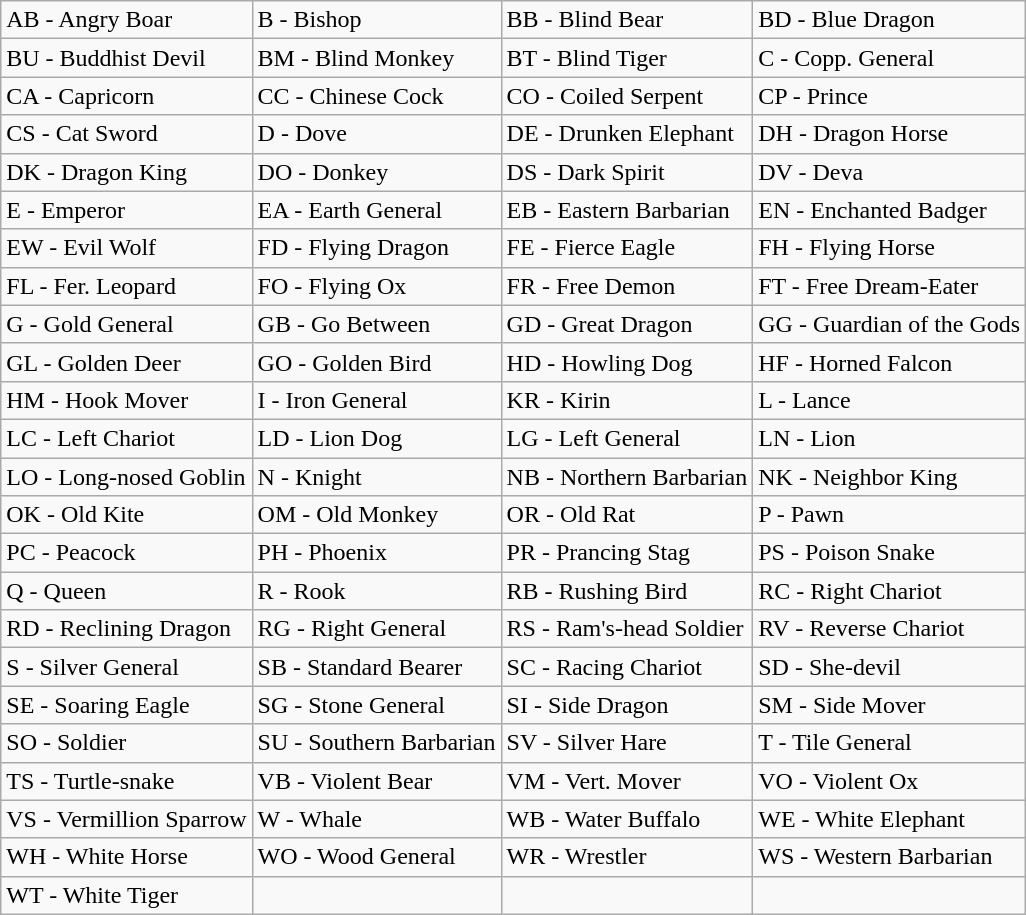<table class=wikitable>
<tr ---->
<td>AB - Angry Boar</td>
<td>B - Bishop</td>
<td>BB - Blind Bear</td>
<td>BD - Blue Dragon</td>
</tr>
<tr ---->
<td>BU - Buddhist Devil</td>
<td>BM - Blind Monkey</td>
<td>BT - Blind Tiger</td>
<td>C - Copp. General</td>
</tr>
<tr ---->
<td>CA - Capricorn</td>
<td>CC - Chinese Cock</td>
<td>CO - Coiled Serpent</td>
<td>CP - Prince</td>
</tr>
<tr ---->
<td>CS - Cat Sword</td>
<td>D - Dove</td>
<td>DE - Drunken Elephant</td>
<td>DH - Dragon Horse</td>
</tr>
<tr ---->
<td>DK - Dragon King</td>
<td>DO - Donkey</td>
<td>DS - Dark Spirit</td>
<td>DV - Deva</td>
</tr>
<tr ---->
<td>E - Emperor</td>
<td>EA - Earth General</td>
<td>EB - Eastern Barbarian</td>
<td>EN - Enchanted Badger</td>
</tr>
<tr ---->
<td>EW - Evil Wolf</td>
<td>FD - Flying Dragon</td>
<td>FE - Fierce Eagle</td>
<td>FH - Flying Horse</td>
</tr>
<tr ---->
<td>FL - Fer. Leopard</td>
<td>FO - Flying Ox</td>
<td>FR - Free Demon</td>
<td>FT - Free Dream-Eater</td>
</tr>
<tr ---->
<td>G - Gold General</td>
<td>GB - Go Between</td>
<td>GD - Great Dragon</td>
<td>GG - Guardian of the Gods</td>
</tr>
<tr ---->
<td>GL - Golden Deer</td>
<td>GO - Golden Bird</td>
<td>HD - Howling Dog</td>
<td>HF - Horned Falcon</td>
</tr>
<tr ---->
<td>HM - Hook Mover</td>
<td>I - Iron General</td>
<td>KR - Kirin</td>
<td>L - Lance</td>
</tr>
<tr ---->
<td>LC - Left Chariot</td>
<td>LD - Lion Dog</td>
<td>LG - Left General</td>
<td>LN - Lion</td>
</tr>
<tr ---->
<td>LO - Long-nosed Goblin</td>
<td>N - Knight</td>
<td>NB - Northern Barbarian</td>
<td>NK - Neighbor King</td>
</tr>
<tr ---->
<td>OK - Old Kite</td>
<td>OM - Old Monkey</td>
<td>OR - Old Rat</td>
<td>P - Pawn</td>
</tr>
<tr ---->
<td>PC - Peacock</td>
<td>PH - Phoenix</td>
<td>PR - Prancing Stag</td>
<td>PS - Poison Snake</td>
</tr>
<tr ---->
<td>Q - Queen</td>
<td>R - Rook</td>
<td>RB - Rushing Bird</td>
<td>RC - Right Chariot</td>
</tr>
<tr ---->
<td>RD - Reclining Dragon</td>
<td>RG - Right General</td>
<td>RS - Ram's-head Soldier</td>
<td>RV - Reverse Chariot</td>
</tr>
<tr ---->
<td>S - Silver General</td>
<td>SB - Standard Bearer</td>
<td>SC - Racing Chariot</td>
<td>SD - She-devil</td>
</tr>
<tr ---->
<td>SE - Soaring Eagle</td>
<td>SG - Stone General</td>
<td>SI - Side Dragon</td>
<td>SM - Side Mover</td>
</tr>
<tr ---->
<td>SO - Soldier</td>
<td>SU - Southern Barbarian</td>
<td>SV - Silver Hare</td>
<td>T - Tile General</td>
</tr>
<tr ---->
<td>TS - Turtle-snake</td>
<td>VB - Violent Bear</td>
<td>VM - Vert. Mover</td>
<td>VO - Violent Ox</td>
</tr>
<tr ---->
<td>VS - Vermillion Sparrow</td>
<td>W - Whale</td>
<td>WB - Water Buffalo</td>
<td>WE - White Elephant</td>
</tr>
<tr ---->
<td>WH - White Horse</td>
<td>WO - Wood General</td>
<td>WR - Wrestler</td>
<td>WS - Western Barbarian</td>
</tr>
<tr ---->
<td>WT - White Tiger</td>
<td> </td>
<td> </td>
<td> </td>
</tr>
</table>
